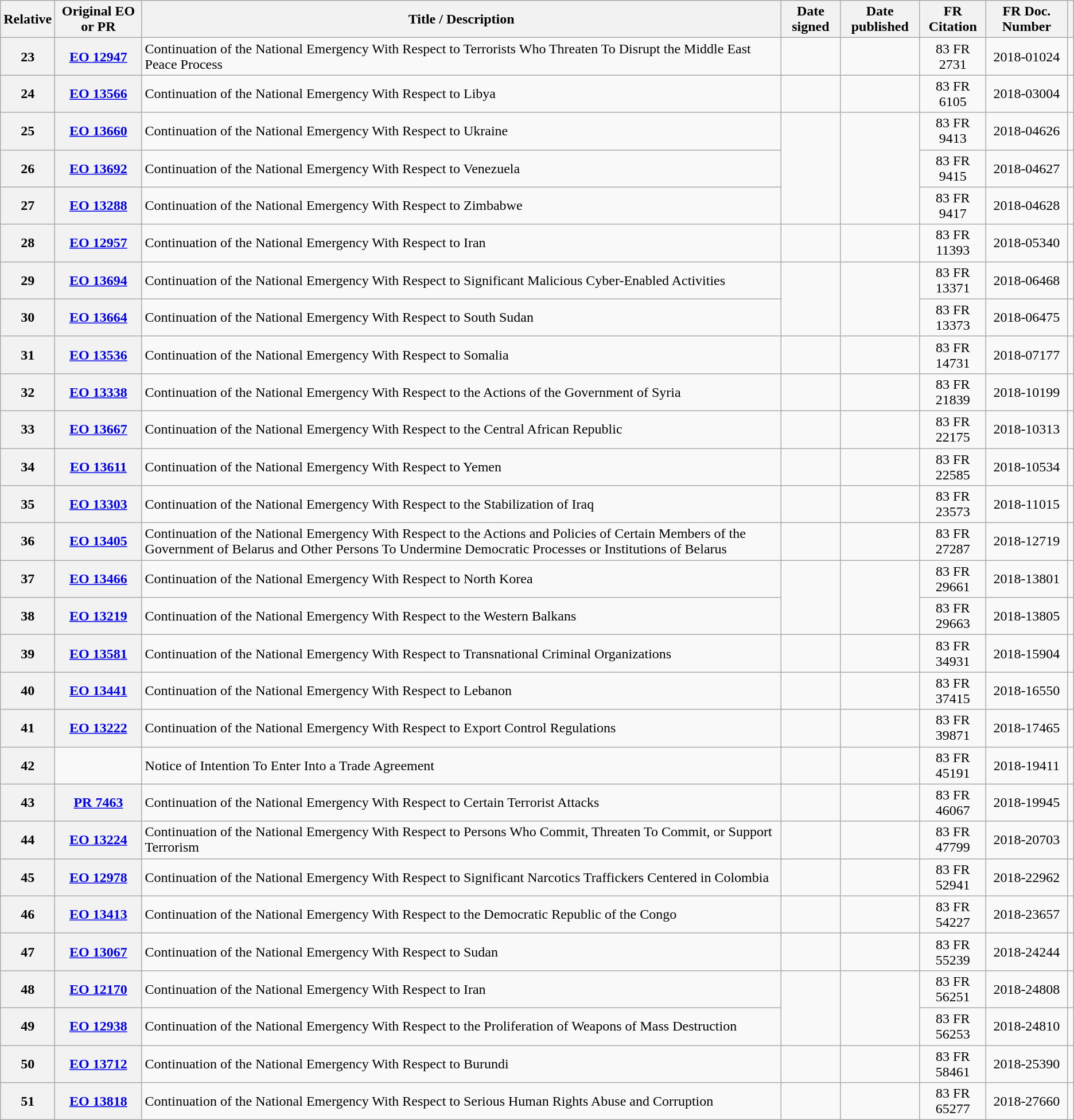<table class="wikitable sortable">
<tr style="text-align:center">
<th>Relative </th>
<th>Original EO or PR </th>
<th>Title / Description</th>
<th>Date signed</th>
<th>Date published</th>
<th>FR Citation</th>
<th>FR Doc. Number</th>
<th class="unsortable"></th>
</tr>
<tr style="text-align:center">
<th>23</th>
<th><a href='#'>EO 12947</a></th>
<td style="text-align:left">Continuation of the National Emergency With Respect to Terrorists Who Threaten To Disrupt the Middle East Peace Process</td>
<td></td>
<td></td>
<td>83 FR 2731</td>
<td>2018-01024</td>
<td></td>
</tr>
<tr style="text-align:center">
<th>24</th>
<th><a href='#'>EO 13566</a></th>
<td style="text-align:left">Continuation of the National Emergency With Respect to Libya</td>
<td></td>
<td></td>
<td>83 FR 6105</td>
<td>2018-03004</td>
<td></td>
</tr>
<tr style="text-align:center">
<th>25</th>
<th><a href='#'>EO 13660</a></th>
<td style="text-align:left">Continuation of the National Emergency With Respect to Ukraine</td>
<td rowspan=3></td>
<td rowspan=3></td>
<td>83 FR 9413</td>
<td>2018-04626</td>
<td></td>
</tr>
<tr style="text-align:center">
<th>26</th>
<th><a href='#'>EO 13692</a></th>
<td style="text-align:left">Continuation of the National Emergency With Respect to Venezuela</td>
<td>83 FR 9415</td>
<td>2018-04627</td>
<td></td>
</tr>
<tr style="text-align:center">
<th>27</th>
<th><a href='#'>EO 13288</a></th>
<td style="text-align:left">Continuation of the National Emergency With Respect to Zimbabwe</td>
<td>83 FR 9417</td>
<td>2018-04628</td>
<td></td>
</tr>
<tr style="text-align:center">
<th>28</th>
<th><a href='#'>EO 12957</a></th>
<td style="text-align:left">Continuation of the National Emergency With Respect to Iran</td>
<td></td>
<td></td>
<td>83 FR 11393</td>
<td>2018-05340</td>
<td></td>
</tr>
<tr style="text-align:center">
<th>29</th>
<th><a href='#'>EO 13694</a></th>
<td style="text-align:left">Continuation of the National Emergency With Respect to Significant Malicious Cyber-Enabled Activities</td>
<td rowspan=2></td>
<td rowspan=2></td>
<td>83 FR 13371</td>
<td>2018-06468</td>
<td></td>
</tr>
<tr style="text-align:center">
<th>30</th>
<th><a href='#'>EO 13664</a></th>
<td style="text-align:left">Continuation of the National Emergency With Respect to South Sudan</td>
<td>83 FR 13373</td>
<td>2018-06475</td>
<td></td>
</tr>
<tr style="text-align:center">
<th>31</th>
<th><a href='#'>EO 13536</a></th>
<td style="text-align:left">Continuation of the National Emergency With Respect to Somalia</td>
<td></td>
<td></td>
<td>83 FR 14731</td>
<td>2018-07177</td>
<td></td>
</tr>
<tr style="text-align:center">
<th>32</th>
<th><a href='#'>EO 13338</a></th>
<td style="text-align:left">Continuation of the National Emergency With Respect to the Actions of the Government of Syria</td>
<td></td>
<td></td>
<td>83 FR 21839</td>
<td>2018-10199</td>
<td></td>
</tr>
<tr style="text-align:center">
<th>33</th>
<th><a href='#'>EO 13667</a></th>
<td style="text-align:left">Continuation of the National Emergency With Respect to the Central African Republic</td>
<td></td>
<td></td>
<td>83 FR 22175</td>
<td>2018-10313</td>
<td></td>
</tr>
<tr style="text-align:center">
<th>34</th>
<th><a href='#'>EO 13611</a></th>
<td style="text-align:left">Continuation of the National Emergency With Respect to Yemen</td>
<td></td>
<td></td>
<td>83 FR 22585</td>
<td>2018-10534</td>
<td></td>
</tr>
<tr style="text-align:center">
<th>35</th>
<th><a href='#'>EO 13303</a></th>
<td style="text-align:left">Continuation of the National Emergency With Respect to the Stabilization of Iraq</td>
<td></td>
<td></td>
<td>83 FR 23573</td>
<td>2018-11015</td>
<td></td>
</tr>
<tr style="text-align:center">
<th>36</th>
<th><a href='#'>EO 13405</a></th>
<td style="text-align:left">Continuation of the National Emergency With Respect to the Actions and Policies of Certain Members of the Government of Belarus and Other Persons To Undermine Democratic Processes or Institutions of Belarus</td>
<td></td>
<td></td>
<td>83 FR 27287</td>
<td>2018-12719</td>
<td></td>
</tr>
<tr style="text-align:center">
<th>37</th>
<th><a href='#'>EO 13466</a></th>
<td style="text-align:left">Continuation of the National Emergency With Respect to North Korea</td>
<td rowspan=2></td>
<td rowspan=2></td>
<td>83 FR 29661</td>
<td>2018-13801</td>
<td></td>
</tr>
<tr style="text-align:center">
<th>38</th>
<th><a href='#'>EO 13219</a></th>
<td style="text-align:left">Continuation of the National Emergency With Respect to the Western Balkans</td>
<td>83 FR 29663</td>
<td>2018-13805</td>
<td></td>
</tr>
<tr style="text-align:center">
<th>39</th>
<th><a href='#'>EO 13581</a></th>
<td style="text-align:left">Continuation of the National Emergency With Respect to Transnational Criminal Organizations</td>
<td></td>
<td></td>
<td>83 FR 34931</td>
<td>2018-15904</td>
<td></td>
</tr>
<tr style="text-align:center">
<th>40</th>
<th><a href='#'>EO 13441</a></th>
<td style="text-align:left">Continuation of the National Emergency With Respect to Lebanon</td>
<td></td>
<td></td>
<td>83 FR 37415</td>
<td>2018-16550</td>
<td></td>
</tr>
<tr style="text-align:center">
<th>41</th>
<th><a href='#'>EO 13222</a></th>
<td style="text-align:left">Continuation of the National Emergency With Respect to Export Control Regulations</td>
<td></td>
<td></td>
<td>83 FR 39871</td>
<td>2018-17465</td>
<td></td>
</tr>
<tr style="text-align:center">
<th>42</th>
<td></td>
<td style="text-align:left">Notice of Intention To Enter Into a Trade Agreement</td>
<td></td>
<td></td>
<td>83 FR 45191</td>
<td>2018-19411</td>
<td></td>
</tr>
<tr style="text-align:center">
<th>43</th>
<th><a href='#'>PR 7463</a></th>
<td style="text-align:left">Continuation of the National Emergency With Respect to Certain Terrorist Attacks</td>
<td></td>
<td></td>
<td>83 FR 46067</td>
<td>2018-19945</td>
<td></td>
</tr>
<tr style="text-align:center">
<th>44</th>
<th><a href='#'>EO 13224</a></th>
<td style="text-align:left">Continuation of the National Emergency With Respect to Persons Who Commit, Threaten To Commit, or Support Terrorism</td>
<td></td>
<td></td>
<td>83 FR 47799</td>
<td>2018-20703</td>
<td></td>
</tr>
<tr style="text-align:center">
<th>45</th>
<th><a href='#'>EO 12978</a></th>
<td style="text-align:left">Continuation of the National Emergency With Respect to Significant Narcotics Traffickers Centered in Colombia</td>
<td></td>
<td></td>
<td>83 FR 52941</td>
<td>2018-22962</td>
<td></td>
</tr>
<tr style="text-align:center">
<th>46</th>
<th><a href='#'>EO 13413</a></th>
<td style="text-align:left">Continuation of the National Emergency With Respect to the Democratic Republic of the Congo</td>
<td></td>
<td></td>
<td>83 FR 54227</td>
<td>2018-23657</td>
<td></td>
</tr>
<tr style="text-align:center">
<th>47</th>
<th><a href='#'>EO 13067</a></th>
<td style="text-align:left">Continuation of the National Emergency With Respect to Sudan</td>
<td></td>
<td></td>
<td>83 FR 55239</td>
<td>2018-24244</td>
<td></td>
</tr>
<tr style="text-align:center">
<th>48</th>
<th><a href='#'>EO 12170</a></th>
<td style="text-align:left">Continuation of the National Emergency With Respect to Iran</td>
<td rowspan=2></td>
<td rowspan=2></td>
<td>83 FR 56251</td>
<td>2018-24808</td>
<td></td>
</tr>
<tr style="text-align:center">
<th>49</th>
<th><a href='#'>EO 12938</a></th>
<td style="text-align:left">Continuation of the National Emergency With Respect to the Proliferation of Weapons of Mass Destruction</td>
<td>83 FR 56253</td>
<td>2018-24810</td>
<td></td>
</tr>
<tr style="text-align:center">
<th>50</th>
<th><a href='#'>EO 13712</a></th>
<td style="text-align:left">Continuation of the National Emergency With Respect to Burundi</td>
<td></td>
<td></td>
<td>83 FR 58461</td>
<td>2018-25390</td>
<td></td>
</tr>
<tr style="text-align:center">
<th>51</th>
<th><a href='#'>EO 13818</a></th>
<td style="text-align:left">Continuation of the National Emergency With Respect to Serious Human Rights Abuse and Corruption</td>
<td></td>
<td></td>
<td>83 FR 65277</td>
<td>2018-27660</td>
<td></td>
</tr>
</table>
